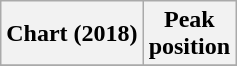<table class="wikitable sortable plainrowheaders">
<tr>
<th>Chart (2018)</th>
<th>Peak<br>position</th>
</tr>
<tr>
</tr>
</table>
